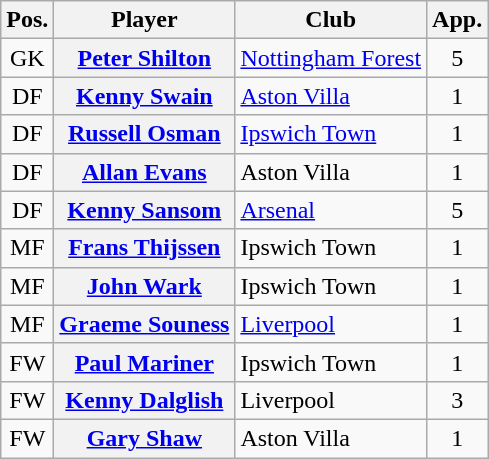<table class="wikitable plainrowheaders" style="text-align: left">
<tr>
<th scope=col>Pos.</th>
<th scope=col>Player</th>
<th scope=col>Club</th>
<th scope=col>App.</th>
</tr>
<tr>
<td style=text-align:center>GK</td>
<th scope=row><a href='#'>Peter Shilton</a> </th>
<td><a href='#'>Nottingham Forest</a></td>
<td style=text-align:center>5</td>
</tr>
<tr>
<td style=text-align:center>DF</td>
<th scope=row><a href='#'>Kenny Swain</a></th>
<td><a href='#'>Aston Villa</a></td>
<td style=text-align:center>1</td>
</tr>
<tr>
<td style=text-align:center>DF</td>
<th scope=row><a href='#'>Russell Osman</a></th>
<td><a href='#'>Ipswich Town</a></td>
<td style=text-align:center>1</td>
</tr>
<tr>
<td style=text-align:center>DF</td>
<th scope=row><a href='#'>Allan Evans</a></th>
<td>Aston Villa</td>
<td style=text-align:center>1</td>
</tr>
<tr>
<td style=text-align:center>DF</td>
<th scope=row><a href='#'>Kenny Sansom</a> </th>
<td><a href='#'>Arsenal</a></td>
<td style=text-align:center>5</td>
</tr>
<tr>
<td style=text-align:center>MF</td>
<th scope=row><a href='#'>Frans Thijssen</a></th>
<td>Ipswich Town</td>
<td style=text-align:center>1</td>
</tr>
<tr>
<td style=text-align:center>MF</td>
<th scope=row><a href='#'>John Wark</a></th>
<td>Ipswich Town</td>
<td style=text-align:center>1</td>
</tr>
<tr>
<td style=text-align:center>MF</td>
<th scope=row><a href='#'>Graeme Souness</a></th>
<td><a href='#'>Liverpool</a></td>
<td style=text-align:center>1</td>
</tr>
<tr>
<td style=text-align:center>FW</td>
<th scope=row><a href='#'>Paul Mariner</a></th>
<td>Ipswich Town</td>
<td style=text-align:center>1</td>
</tr>
<tr>
<td style=text-align:center>FW</td>
<th scope=row><a href='#'>Kenny Dalglish</a> </th>
<td>Liverpool</td>
<td style=text-align:center>3</td>
</tr>
<tr>
<td style=text-align:center>FW</td>
<th scope=row><a href='#'>Gary Shaw</a></th>
<td>Aston Villa</td>
<td style=text-align:center>1</td>
</tr>
</table>
